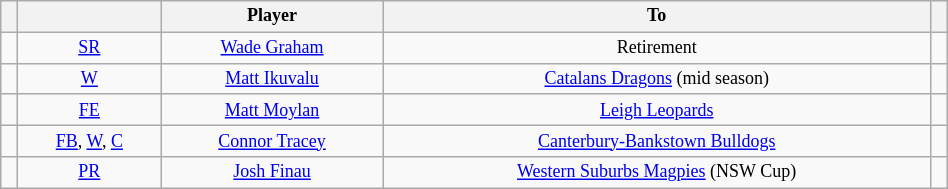<table class="wikitable sortable" style="width:50%; font-size:75%;">
<tr>
<th></th>
<th></th>
<th>Player</th>
<th>To</th>
<th></th>
</tr>
<tr>
<td align="center"></td>
<td align="center"><a href='#'>SR</a></td>
<td align="center"><a href='#'>Wade Graham</a></td>
<td align="center">Retirement</td>
<td align="center"></td>
</tr>
<tr>
<td align="center"></td>
<td align="center"><a href='#'>W</a></td>
<td align="center"><a href='#'>Matt Ikuvalu</a></td>
<td align="center"> <a href='#'>Catalans Dragons</a> (mid season)</td>
<td align="center"></td>
</tr>
<tr>
<td align="center"></td>
<td align="center"><a href='#'>FE</a></td>
<td align="center"><a href='#'>Matt Moylan</a></td>
<td align="center"> <a href='#'>Leigh Leopards</a></td>
<td align="center"></td>
</tr>
<tr>
<td align="center"></td>
<td align="center"><a href='#'>FB</a>, <a href='#'>W</a>, <a href='#'>C</a></td>
<td align="center"><a href='#'>Connor Tracey</a></td>
<td align="center"> <a href='#'>Canterbury-Bankstown Bulldogs</a></td>
<td align="center"></td>
</tr>
<tr>
<td align="center"></td>
<td align="center"><a href='#'>PR</a></td>
<td align="center"><a href='#'>Josh Finau</a></td>
<td align="center"> <a href='#'>Western Suburbs Magpies</a> (NSW Cup)</td>
<td align="center"></td>
</tr>
</table>
